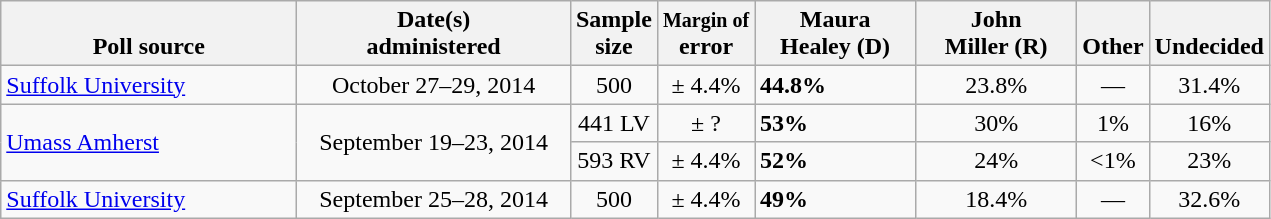<table class="wikitable">
<tr valign= bottom>
<th style="width:190px;">Poll source</th>
<th style="width:175px;">Date(s)<br>administered</th>
<th class=small>Sample<br>size</th>
<th><small>Margin of</small><br>error</th>
<th style="width:100px;">Maura<br>Healey (D)</th>
<th style="width:100px;">John<br>Miller (R)</th>
<th>Other</th>
<th>Undecided</th>
</tr>
<tr>
<td><a href='#'>Suffolk University</a></td>
<td align=center>October 27–29, 2014</td>
<td align=center>500</td>
<td align=center>± 4.4%</td>
<td><strong>44.8%</strong></td>
<td align=center>23.8%</td>
<td align=center>—</td>
<td align=center>31.4%</td>
</tr>
<tr>
<td rowspan=2><a href='#'>Umass Amherst</a></td>
<td align=center rowspan=2>September 19–23, 2014</td>
<td align=center>441 LV</td>
<td align=center>± ?</td>
<td><strong>53%</strong></td>
<td align=center>30%</td>
<td align=center>1%</td>
<td align=center>16%</td>
</tr>
<tr>
<td align=center>593 RV</td>
<td align=center>± 4.4%</td>
<td><strong>52%</strong></td>
<td align=center>24%</td>
<td align=center><1%</td>
<td align=center>23%</td>
</tr>
<tr>
<td><a href='#'>Suffolk University</a></td>
<td align=center>September 25–28, 2014</td>
<td align=center>500</td>
<td align=center>± 4.4%</td>
<td><strong>49%</strong></td>
<td align=center>18.4%</td>
<td align=center>—</td>
<td align=center>32.6%</td>
</tr>
</table>
